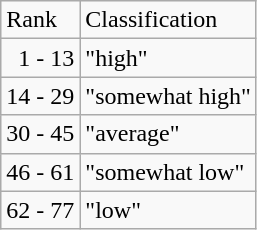<table class="wikitable" ---valign=top>
<tr>
<td>Rank</td>
<td>Classification</td>
</tr>
<tr>
<td>  1 - 13</td>
<td>"high"</td>
</tr>
<tr>
<td>14 - 29</td>
<td>"somewhat high"</td>
</tr>
<tr>
<td>30 - 45</td>
<td>"average"</td>
</tr>
<tr>
<td>46 - 61</td>
<td>"somewhat low"</td>
</tr>
<tr>
<td>62 - 77</td>
<td>"low"</td>
</tr>
</table>
